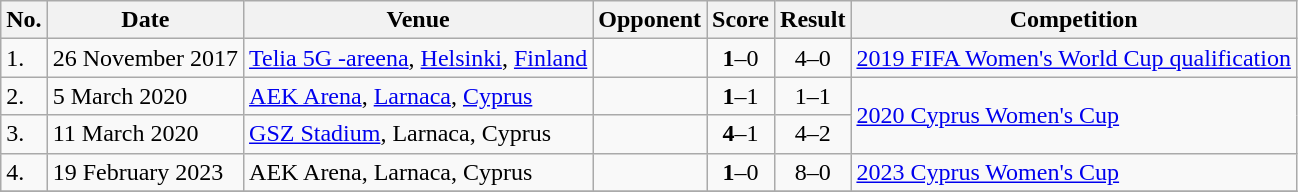<table class="wikitable">
<tr>
<th>No.</th>
<th>Date</th>
<th>Venue</th>
<th>Opponent</th>
<th>Score</th>
<th>Result</th>
<th>Competition</th>
</tr>
<tr>
<td>1.</td>
<td>26 November 2017</td>
<td><a href='#'>Telia 5G -areena</a>, <a href='#'>Helsinki</a>, <a href='#'>Finland</a></td>
<td></td>
<td align=center><strong>1</strong>–0</td>
<td align=center>4–0</td>
<td><a href='#'>2019 FIFA Women's World Cup qualification</a></td>
</tr>
<tr>
<td>2.</td>
<td>5 March 2020</td>
<td><a href='#'>AEK Arena</a>, <a href='#'>Larnaca</a>, <a href='#'>Cyprus</a></td>
<td></td>
<td align=center><strong>1</strong>–1</td>
<td align=center>1–1</td>
<td rowspan=2><a href='#'>2020 Cyprus Women's Cup</a></td>
</tr>
<tr>
<td>3.</td>
<td>11 March 2020</td>
<td><a href='#'>GSZ Stadium</a>, Larnaca, Cyprus</td>
<td></td>
<td align=center><strong>4</strong>–1</td>
<td align=center>4–2</td>
</tr>
<tr>
<td>4.</td>
<td>19 February 2023</td>
<td>AEK Arena, Larnaca, Cyprus</td>
<td></td>
<td align=center><strong>1</strong>–0</td>
<td align=center>8–0</td>
<td><a href='#'>2023 Cyprus Women's Cup</a></td>
</tr>
<tr>
</tr>
</table>
